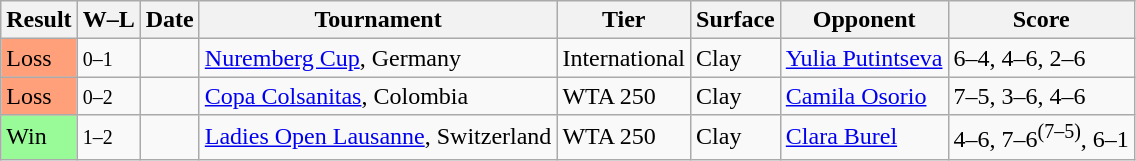<table class="sortable wikitable">
<tr>
<th>Result</th>
<th class="unsortable">W–L</th>
<th>Date</th>
<th>Tournament</th>
<th>Tier</th>
<th>Surface</th>
<th>Opponent</th>
<th class="unsortable">Score</th>
</tr>
<tr>
<td style="background:#ffa07a;">Loss</td>
<td><small>0–1</small></td>
<td><a href='#'></a></td>
<td><a href='#'>Nuremberg Cup</a>, Germany</td>
<td>International</td>
<td>Clay</td>
<td> <a href='#'>Yulia Putintseva</a></td>
<td>6–4, 4–6, 2–6</td>
</tr>
<tr>
<td style="background:#ffa07a;">Loss</td>
<td><small>0–2</small></td>
<td><a href='#'></a></td>
<td><a href='#'>Copa Colsanitas</a>, Colombia</td>
<td>WTA 250</td>
<td>Clay</td>
<td> <a href='#'>Camila Osorio</a></td>
<td>7–5, 3–6, 4–6</td>
</tr>
<tr>
<td style="background:#98fb98;">Win</td>
<td><small>1–2</small></td>
<td><a href='#'></a></td>
<td><a href='#'>Ladies Open Lausanne</a>, Switzerland</td>
<td>WTA 250</td>
<td>Clay</td>
<td> <a href='#'>Clara Burel</a></td>
<td>4–6, 7–6<sup>(7–5)</sup>, 6–1</td>
</tr>
</table>
